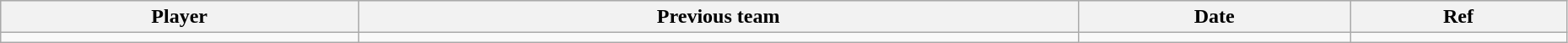<table class="wikitable" style="width:98%;">
<tr style="background:#ddd; text-align:center;">
<th>Player</th>
<th>Previous team</th>
<th>Date</th>
<th>Ref</th>
</tr>
<tr>
<td></td>
<td></td>
<td></td>
<td></td>
</tr>
</table>
